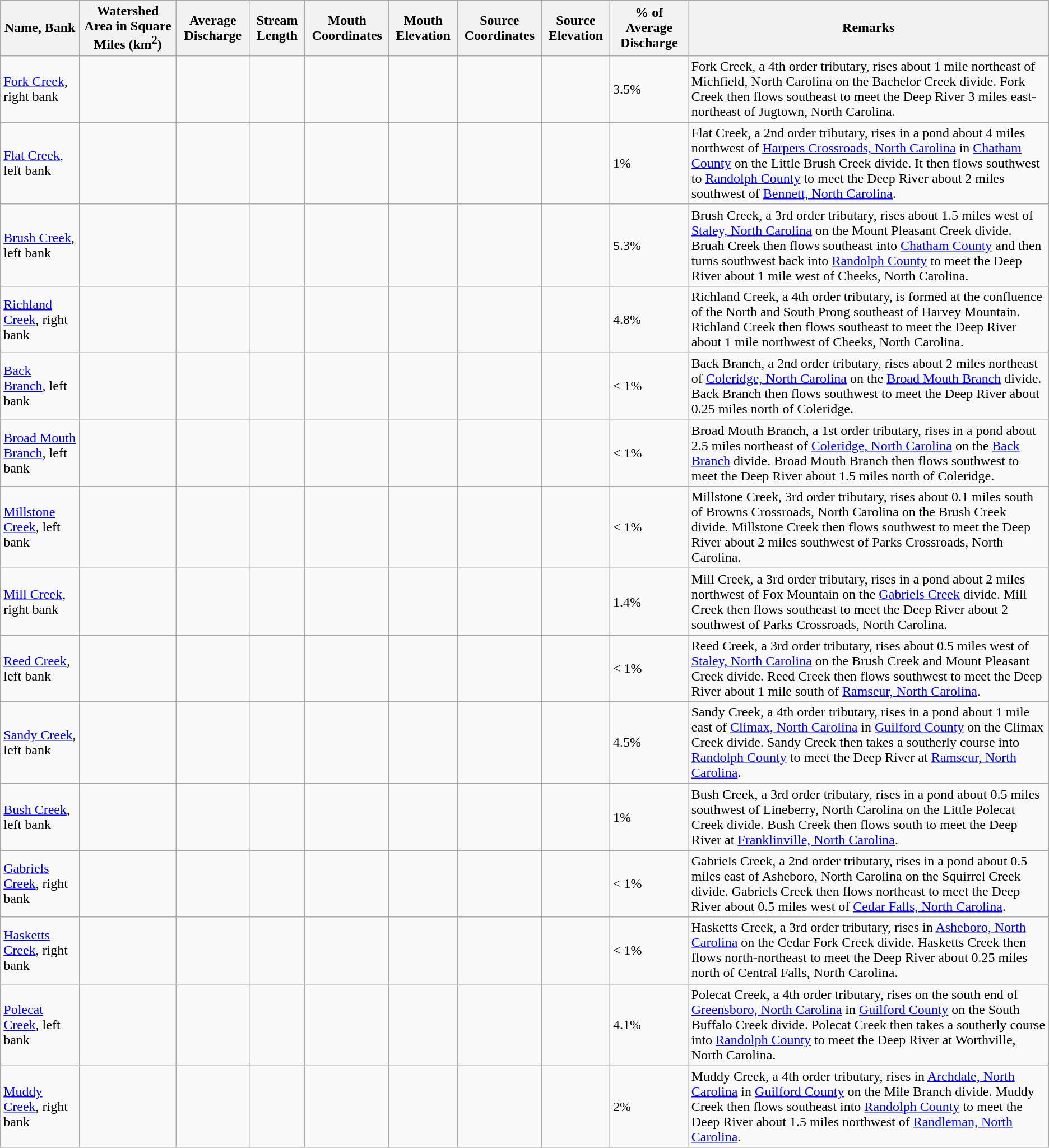<table class="wikitable mw-collapsible mw-collapsed">
<tr>
<th>Name, Bank</th>
<th>Watershed Area in Square Miles (km<sup>2</sup>)</th>
<th>Average Discharge</th>
<th>Stream Length</th>
<th>Mouth Coordinates</th>
<th>Mouth Elevation</th>
<th>Source Coordinates</th>
<th>Source Elevation</th>
<th>% of Average Discharge</th>
<th>Remarks</th>
</tr>
<tr>
<td><a href='#'>Fork Creek</a>, right bank</td>
<td></td>
<td></td>
<td></td>
<td></td>
<td></td>
<td></td>
<td></td>
<td>3.5%</td>
<td>Fork Creek, a 4th order tributary, rises about 1 mile northeast of Michfield, North Carolina on the Bachelor Creek divide. Fork Creek then flows southeast to meet the Deep River 3 miles east-northeast of Jugtown, North Carolina.</td>
</tr>
<tr>
<td><a href='#'>Flat Creek</a>, left bank</td>
<td></td>
<td></td>
<td></td>
<td></td>
<td></td>
<td></td>
<td></td>
<td>1%</td>
<td>Flat Creek, a 2nd order tributary, rises in a pond about 4 miles northwest of <a href='#'>Harpers Crossroads, North Carolina</a> in <a href='#'>Chatham County</a> on the Little Brush Creek divide. It then flows southwest to <a href='#'>Randolph County</a> to meet the Deep River about 2 miles southwest of <a href='#'>Bennett, North Carolina</a>.</td>
</tr>
<tr>
<td><a href='#'>Brush Creek</a>, left bank</td>
<td></td>
<td></td>
<td></td>
<td></td>
<td></td>
<td></td>
<td></td>
<td>5.3%</td>
<td>Brush Creek, a 3rd order tributary, rises about 1.5 miles west of <a href='#'>Staley, North Carolina</a> on the Mount Pleasant Creek divide. Bruah Creek then flows southeast into <a href='#'>Chatham County</a> and then turns southwest back into <a href='#'>Randolph County</a> to meet the Deep River about 1 mile west of Cheeks, North Carolina.</td>
</tr>
<tr>
<td><a href='#'>Richland Creek</a>, right bank</td>
<td></td>
<td></td>
<td></td>
<td></td>
<td></td>
<td></td>
<td></td>
<td>4.8%</td>
<td>Richland Creek, a 4th order tributary, is formed at the confluence of the North and South Prong southeast of Harvey Mountain. Richland Creek then flows southeast to meet the Deep River about 1 mile northwest of Cheeks, North Carolina.</td>
</tr>
<tr>
<td><a href='#'>Back Branch</a>, left bank</td>
<td></td>
<td></td>
<td></td>
<td></td>
<td></td>
<td></td>
<td></td>
<td>< 1%</td>
<td>Back Branch, a 2nd order tributary, rises about 2 miles northeast of <a href='#'>Coleridge, North Carolina</a> on the <a href='#'>Broad Mouth Branch</a> divide. Back Branch then flows southwest to meet the Deep River about 0.25 miles north of Coleridge.</td>
</tr>
<tr>
<td><a href='#'>Broad Mouth Branch</a>, left bank</td>
<td></td>
<td></td>
<td></td>
<td></td>
<td></td>
<td></td>
<td></td>
<td>< 1%</td>
<td>Broad Mouth Branch, a 1st order tributary, rises in a pond about 2.5 miles northeast of <a href='#'>Coleridge, North Carolina</a> on the <a href='#'>Back Branch</a> divide. Broad Mouth Branch then flows southwest to meet the Deep River about 1.5 miles north of Coleridge.</td>
</tr>
<tr>
<td><a href='#'>Millstone Creek</a>, left bank</td>
<td></td>
<td></td>
<td></td>
<td></td>
<td></td>
<td></td>
<td></td>
<td>< 1%</td>
<td>Millstone Creek, 3rd order tributary, rises about 0.1 miles south of Browns Crossroads, North Carolina on the Brush Creek divide. Millstone Creek then flows southwest to meet the Deep River about 2 miles southwest of Parks Crossroads, North Carolina.</td>
</tr>
<tr>
<td><a href='#'>Mill Creek</a>, right bank</td>
<td></td>
<td></td>
<td></td>
<td></td>
<td></td>
<td></td>
<td></td>
<td>1.4%</td>
<td>Mill Creek, a 3rd order tributary, rises in a pond about 2 miles northwest of Fox Mountain on the <a href='#'>Gabriels Creek</a> divide. Mill Creek then flows southeast to meet the Deep River about 2 southwest of Parks Crossroads, North Carolina.</td>
</tr>
<tr>
<td><a href='#'>Reed Creek</a>, left bank</td>
<td></td>
<td></td>
<td></td>
<td></td>
<td></td>
<td></td>
<td></td>
<td>< 1%</td>
<td>Reed Creek, a 3rd order tributary, rises about 0.5 miles west of <a href='#'>Staley, North Carolina</a> on the Brush Creek and Mount Pleasant Creek divide. Reed Creek then flows southwest to meet the Deep River about 1 mile south of <a href='#'>Ramseur, North Carolina</a>.</td>
</tr>
<tr>
<td><a href='#'>Sandy Creek</a>, left bank</td>
<td></td>
<td></td>
<td></td>
<td></td>
<td></td>
<td></td>
<td></td>
<td>4.5%</td>
<td>Sandy Creek, a 4th order tributary, rises in a pond about 1 mile east of <a href='#'>Climax, North Carolina</a> in <a href='#'>Guilford County</a> on the Climax Creek divide. Sandy Creek then takes a southerly course into <a href='#'>Randolph County</a> to meet the Deep River at <a href='#'>Ramseur, North Carolina</a>.</td>
</tr>
<tr>
<td><a href='#'>Bush Creek</a>, left bank</td>
<td></td>
<td></td>
<td></td>
<td></td>
<td></td>
<td></td>
<td></td>
<td>1%</td>
<td>Bush Creek, a 3rd order tributary, rises in a pond about 0.5 miles southwest of Lineberry, North Carolina on the Little Polecat Creek divide. Bush Creek then flows south to meet the Deep River at <a href='#'>Franklinville, North Carolina</a>.</td>
</tr>
<tr>
<td><a href='#'>Gabriels Creek</a>, right bank</td>
<td></td>
<td></td>
<td></td>
<td></td>
<td></td>
<td></td>
<td></td>
<td>< 1%</td>
<td>Gabriels Creek, a 2nd order tributary, rises in a pond about 0.5 miles east of Asheboro, North Carolina on the Squirrel Creek divide. Gabriels Creek then flows northeast to meet the Deep River about 0.5 miles west of <a href='#'>Cedar Falls, North Carolina</a>.</td>
</tr>
<tr>
<td><a href='#'>Hasketts Creek</a>, right bank</td>
<td></td>
<td></td>
<td></td>
<td></td>
<td></td>
<td></td>
<td></td>
<td>< 1%</td>
<td>Hasketts Creek, a 3rd order tributary, rises in <a href='#'>Asheboro, North Carolina</a> on the Cedar Fork Creek divide. Hasketts Creek then flows north-northeast to meet the Deep River about 0.25 miles north of Central Falls, North Carolina.</td>
</tr>
<tr>
<td><a href='#'>Polecat Creek</a>, left bank</td>
<td></td>
<td></td>
<td></td>
<td></td>
<td></td>
<td></td>
<td></td>
<td>4.1%</td>
<td>Polecat Creek, a 4th order tributary, rises on the south end of <a href='#'>Greensboro, North Carolina</a> in <a href='#'>Guilford County</a> on the South Buffalo Creek divide. Polecat Creek then takes a southerly course into <a href='#'>Randolph County</a> to meet the Deep River at Worthville, North Carolina.</td>
</tr>
<tr>
<td><a href='#'>Muddy Creek</a>, right bank</td>
<td></td>
<td></td>
<td></td>
<td></td>
<td></td>
<td></td>
<td></td>
<td>2%</td>
<td>Muddy Creek, a 4th order tributary, rises in <a href='#'>Archdale, North Carolina</a> in <a href='#'>Guilford County</a> on the Mile Branch divide. Muddy Creek then flows southeast into <a href='#'>Randolph County</a> to meet the Deep River about 1.5 miles northwest of <a href='#'>Randleman, North Carolina</a>.</td>
</tr>
</table>
